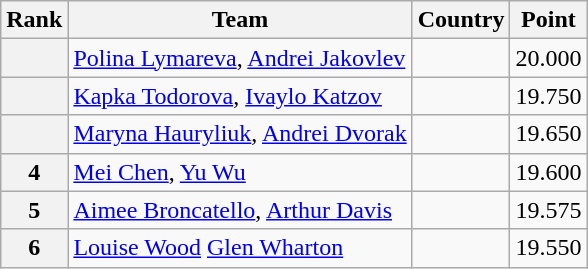<table class="wikitable sortable">
<tr>
<th>Rank</th>
<th>Team</th>
<th>Country</th>
<th>Point</th>
</tr>
<tr>
<th></th>
<td><a href='#'>Polina Lymareva</a>, <a href='#'>Andrei Jakovlev</a></td>
<td></td>
<td>20.000</td>
</tr>
<tr>
<th></th>
<td><a href='#'>Kapka Todorova</a>, <a href='#'>Ivaylo Katzov</a></td>
<td></td>
<td>19.750</td>
</tr>
<tr>
<th></th>
<td><a href='#'>Maryna Hauryliuk</a>, <a href='#'>Andrei Dvorak</a></td>
<td></td>
<td>19.650</td>
</tr>
<tr>
<th>4</th>
<td><a href='#'>Mei Chen</a>, <a href='#'>Yu Wu</a></td>
<td></td>
<td>19.600</td>
</tr>
<tr>
<th>5</th>
<td><a href='#'>Aimee Broncatello</a>, <a href='#'>Arthur Davis</a></td>
<td></td>
<td>19.575</td>
</tr>
<tr>
<th>6</th>
<td><a href='#'>Louise Wood</a> <a href='#'>Glen Wharton</a></td>
<td></td>
<td>19.550</td>
</tr>
</table>
